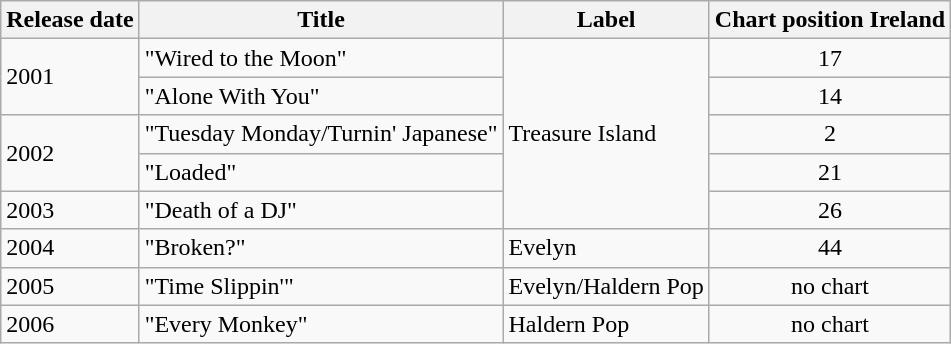<table class="wikitable">
<tr>
<th>Release date</th>
<th>Title</th>
<th>Label</th>
<th>Chart position Ireland</th>
</tr>
<tr>
<td rowspan="2">2001</td>
<td>"Wired to the Moon"</td>
<td rowspan="5">Treasure Island</td>
<td align="center">17</td>
</tr>
<tr>
<td>"Alone With You"</td>
<td align="center">14</td>
</tr>
<tr>
<td rowspan="2">2002</td>
<td>"Tuesday Monday/Turnin' Japanese"</td>
<td align="center">2</td>
</tr>
<tr>
<td>"Loaded"</td>
<td align="center">21</td>
</tr>
<tr>
<td>2003</td>
<td>"Death of a DJ"</td>
<td align="center">26</td>
</tr>
<tr>
<td>2004</td>
<td>"Broken?"</td>
<td>Evelyn</td>
<td align="center">44</td>
</tr>
<tr>
<td>2005</td>
<td>"Time Slippin'"</td>
<td>Evelyn/Haldern Pop</td>
<td align="center">no chart</td>
</tr>
<tr>
<td>2006</td>
<td>"Every Monkey"</td>
<td>Haldern Pop</td>
<td align="center">no chart</td>
</tr>
</table>
